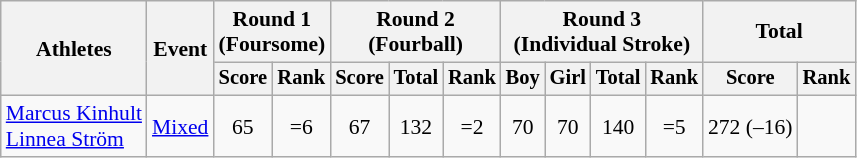<table class="wikitable" style="font-size:90%">
<tr>
<th rowspan="2">Athletes</th>
<th rowspan="2">Event</th>
<th colspan="2">Round 1<br>(Foursome)</th>
<th colspan="3">Round 2<br>(Fourball)</th>
<th colspan="4">Round 3<br>(Individual Stroke)</th>
<th colspan="2">Total</th>
</tr>
<tr style="font-size:95%">
<th>Score</th>
<th>Rank</th>
<th>Score</th>
<th>Total</th>
<th>Rank</th>
<th>Boy</th>
<th>Girl</th>
<th>Total</th>
<th>Rank</th>
<th>Score</th>
<th>Rank</th>
</tr>
<tr align=center>
<td align=left><a href='#'>Marcus Kinhult</a><br><a href='#'>Linnea Ström</a></td>
<td align=left><a href='#'>Mixed</a></td>
<td>65</td>
<td>=6</td>
<td>67</td>
<td>132</td>
<td>=2</td>
<td>70</td>
<td>70</td>
<td>140</td>
<td>=5</td>
<td>272 (–16)</td>
<td></td>
</tr>
</table>
